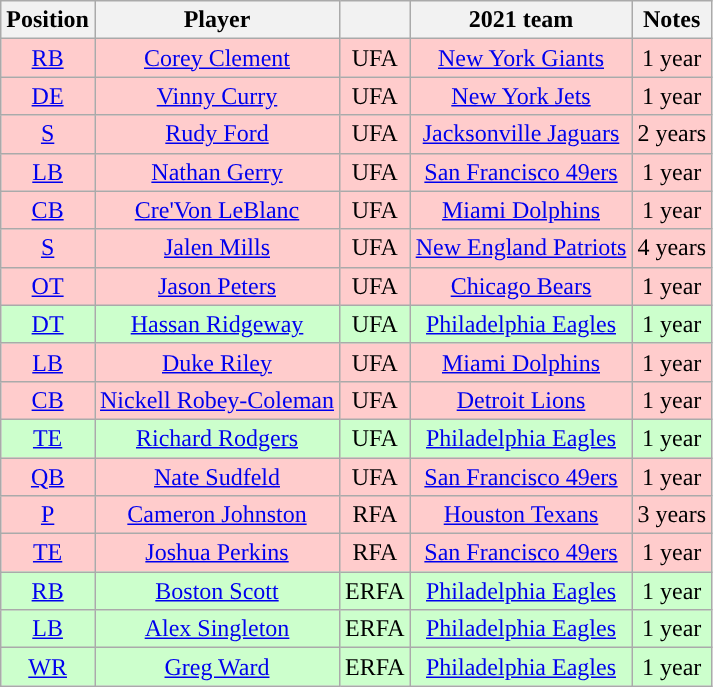<table class="wikitable" style="text-align:center">
<tr>
<th>Position</th>
<th>Player</th>
<th></th>
<th>2021 team</th>
<th>Notes</th>
</tr>
<tr style="background:#fcc">
<td><a href='#'>RB</a></td>
<td><a href='#'>Corey Clement</a></td>
<td>UFA</td>
<td><a href='#'>New York Giants</a></td>
<td>1 year</td>
</tr>
<tr style="background:#fcc">
<td><a href='#'>DE</a></td>
<td><a href='#'>Vinny Curry</a></td>
<td>UFA</td>
<td><a href='#'>New York Jets</a></td>
<td>1 year</td>
</tr>
<tr style="background:#fcc">
<td><a href='#'>S</a></td>
<td><a href='#'>Rudy Ford</a></td>
<td>UFA</td>
<td><a href='#'>Jacksonville Jaguars</a></td>
<td>2 years</td>
</tr>
<tr style="background:#fcc">
<td><a href='#'>LB</a></td>
<td><a href='#'>Nathan Gerry</a></td>
<td>UFA</td>
<td><a href='#'>San Francisco 49ers</a></td>
<td>1 year</td>
</tr>
<tr style="background:#fcc">
<td><a href='#'>CB</a></td>
<td><a href='#'>Cre'Von LeBlanc</a></td>
<td>UFA</td>
<td><a href='#'>Miami Dolphins</a></td>
<td>1 year</td>
</tr>
<tr style="background:#fcc">
<td><a href='#'>S</a></td>
<td><a href='#'>Jalen Mills</a></td>
<td>UFA</td>
<td><a href='#'>New England Patriots</a></td>
<td>4 years</td>
</tr>
<tr style="background:#fcc">
<td><a href='#'>OT</a></td>
<td><a href='#'>Jason Peters</a></td>
<td>UFA</td>
<td><a href='#'>Chicago Bears</a></td>
<td>1 year</td>
</tr>
<tr style="background:#cfc">
<td><a href='#'>DT</a></td>
<td><a href='#'>Hassan Ridgeway</a></td>
<td>UFA</td>
<td><a href='#'>Philadelphia Eagles</a></td>
<td>1 year</td>
</tr>
<tr style="background:#fcc">
<td><a href='#'>LB</a></td>
<td><a href='#'>Duke Riley</a></td>
<td>UFA</td>
<td><a href='#'>Miami Dolphins</a></td>
<td>1 year</td>
</tr>
<tr style="background:#fcc">
<td><a href='#'>CB</a></td>
<td><a href='#'>Nickell Robey-Coleman</a></td>
<td>UFA</td>
<td><a href='#'>Detroit Lions</a></td>
<td>1 year</td>
</tr>
<tr style="background:#cfc">
<td><a href='#'>TE</a></td>
<td><a href='#'>Richard Rodgers</a></td>
<td>UFA</td>
<td><a href='#'>Philadelphia Eagles</a></td>
<td>1 year</td>
</tr>
<tr style="background:#fcc">
<td><a href='#'>QB</a></td>
<td><a href='#'>Nate Sudfeld</a></td>
<td>UFA</td>
<td><a href='#'>San Francisco 49ers</a></td>
<td>1 year</td>
</tr>
<tr style="background:#fcc">
<td><a href='#'>P</a></td>
<td><a href='#'>Cameron Johnston</a></td>
<td>RFA</td>
<td><a href='#'>Houston Texans</a></td>
<td>3 years</td>
</tr>
<tr style="background:#fcc">
<td><a href='#'>TE</a></td>
<td><a href='#'>Joshua Perkins</a></td>
<td>RFA</td>
<td><a href='#'>San Francisco 49ers</a></td>
<td>1 year</td>
</tr>
<tr style="background:#cfc">
<td><a href='#'>RB</a></td>
<td><a href='#'>Boston Scott</a></td>
<td>ERFA</td>
<td><a href='#'>Philadelphia Eagles</a></td>
<td>1 year</td>
</tr>
<tr style="background:#cfc">
<td><a href='#'>LB</a></td>
<td><a href='#'>Alex Singleton</a></td>
<td>ERFA</td>
<td><a href='#'>Philadelphia Eagles</a></td>
<td>1 year</td>
</tr>
<tr style="background:#cfc">
<td><a href='#'>WR</a></td>
<td><a href='#'>Greg Ward</a></td>
<td>ERFA</td>
<td><a href='#'>Philadelphia Eagles</a></td>
<td>1 year</td>
</tr>
</table>
